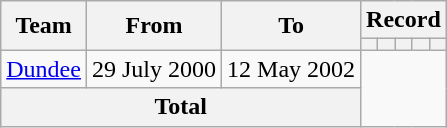<table class=wikitable style=text-align:center>
<tr>
<th rowspan=2>Team</th>
<th rowspan=2>From</th>
<th rowspan=2>To</th>
<th colspan=5>Record</th>
</tr>
<tr>
<th></th>
<th></th>
<th></th>
<th></th>
<th></th>
</tr>
<tr>
<td align=left><a href='#'>Dundee</a></td>
<td align=left>29 July 2000</td>
<td align=left>12 May 2002<br></td>
</tr>
<tr>
<th colspan=3>Total<br></th>
</tr>
</table>
